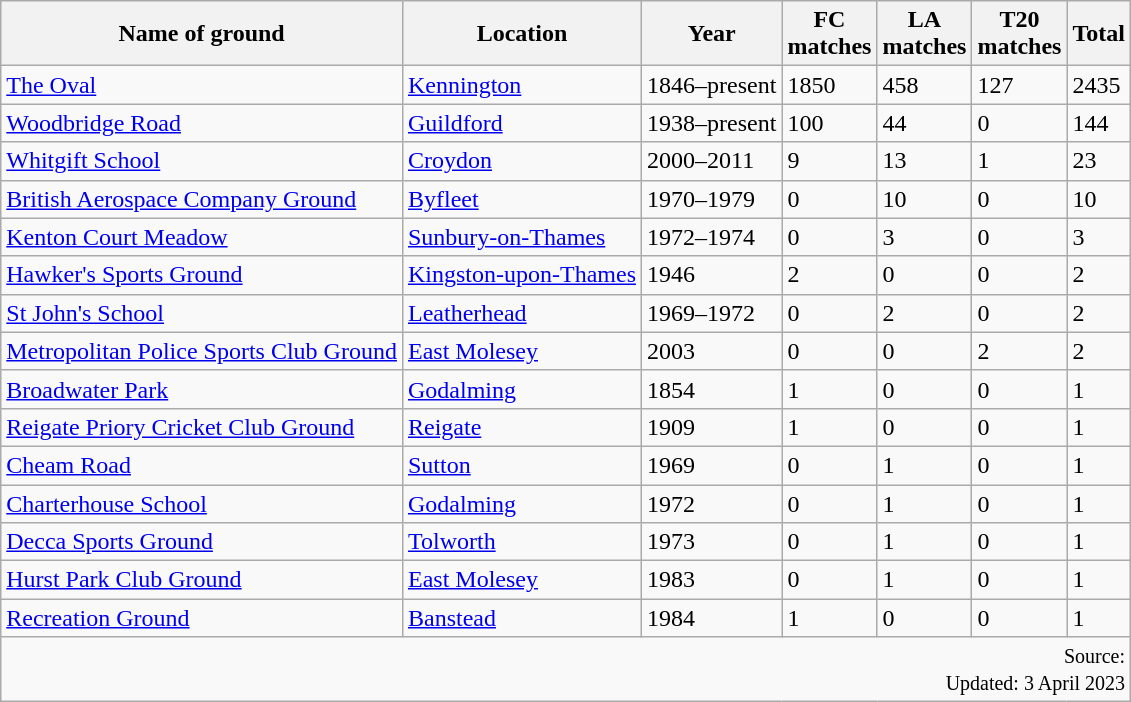<table class="wikitable sortable">
<tr>
<th>Name of ground</th>
<th>Location</th>
<th>Year</th>
<th>FC<br>matches</th>
<th>LA<br>matches</th>
<th>T20<br>matches</th>
<th>Total</th>
</tr>
<tr>
<td><a href='#'>The Oval</a></td>
<td><a href='#'>Kennington</a></td>
<td>1846–present</td>
<td>1850</td>
<td>458</td>
<td>127</td>
<td>2435</td>
</tr>
<tr>
<td><a href='#'>Woodbridge Road</a></td>
<td><a href='#'>Guildford</a></td>
<td>1938–present</td>
<td>100</td>
<td>44</td>
<td>0</td>
<td>144</td>
</tr>
<tr>
<td><a href='#'>Whitgift School</a></td>
<td><a href='#'>Croydon</a></td>
<td>2000–2011</td>
<td>9</td>
<td>13</td>
<td>1</td>
<td>23</td>
</tr>
<tr>
<td><a href='#'>British Aerospace Company Ground</a></td>
<td><a href='#'>Byfleet</a></td>
<td>1970–1979</td>
<td>0</td>
<td>10</td>
<td>0</td>
<td>10</td>
</tr>
<tr>
<td><a href='#'>Kenton Court Meadow</a></td>
<td><a href='#'>Sunbury-on-Thames</a></td>
<td>1972–1974</td>
<td>0</td>
<td>3</td>
<td>0</td>
<td>3</td>
</tr>
<tr>
<td><a href='#'>Hawker's Sports Ground</a></td>
<td><a href='#'>Kingston-upon-Thames</a></td>
<td>1946</td>
<td>2</td>
<td>0</td>
<td>0</td>
<td>2</td>
</tr>
<tr>
<td><a href='#'>St John's School</a></td>
<td><a href='#'>Leatherhead</a></td>
<td>1969–1972</td>
<td>0</td>
<td>2</td>
<td>0</td>
<td>2</td>
</tr>
<tr>
<td><a href='#'>Metropolitan Police Sports Club Ground</a></td>
<td><a href='#'>East Molesey</a></td>
<td>2003</td>
<td>0</td>
<td>0</td>
<td>2</td>
<td>2</td>
</tr>
<tr>
<td><a href='#'>Broadwater Park</a></td>
<td><a href='#'>Godalming</a></td>
<td>1854</td>
<td>1</td>
<td>0</td>
<td>0</td>
<td>1</td>
</tr>
<tr>
<td><a href='#'>Reigate Priory Cricket Club Ground</a></td>
<td><a href='#'>Reigate</a></td>
<td>1909</td>
<td>1</td>
<td>0</td>
<td>0</td>
<td>1</td>
</tr>
<tr>
<td><a href='#'>Cheam Road</a></td>
<td><a href='#'>Sutton</a></td>
<td>1969</td>
<td>0</td>
<td>1</td>
<td>0</td>
<td>1</td>
</tr>
<tr>
<td><a href='#'>Charterhouse School</a></td>
<td><a href='#'>Godalming</a></td>
<td>1972</td>
<td>0</td>
<td>1</td>
<td>0</td>
<td>1</td>
</tr>
<tr>
<td><a href='#'>Decca Sports Ground</a></td>
<td><a href='#'>Tolworth</a></td>
<td>1973</td>
<td>0</td>
<td>1</td>
<td>0</td>
<td>1</td>
</tr>
<tr>
<td><a href='#'>Hurst Park Club Ground</a></td>
<td><a href='#'>East Molesey</a></td>
<td>1983</td>
<td>0</td>
<td>1</td>
<td>0</td>
<td>1</td>
</tr>
<tr>
<td><a href='#'>Recreation Ground</a></td>
<td><a href='#'>Banstead</a></td>
<td>1984</td>
<td>1</td>
<td>0</td>
<td>0</td>
<td>1</td>
</tr>
<tr class=sortbottom>
<td align=right colspan="7"><small>Source: <br>Updated: 3 April 2023</small></td>
</tr>
</table>
